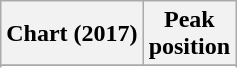<table class="wikitable sortable plainrowheaders" style="text-align:center">
<tr>
<th scope="col">Chart (2017)</th>
<th scope="col">Peak<br>position</th>
</tr>
<tr>
</tr>
<tr>
</tr>
<tr>
</tr>
</table>
